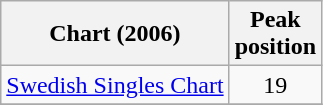<table class="wikitable">
<tr>
<th>Chart (2006)</th>
<th align="center">Peak<br>position</th>
</tr>
<tr>
<td><a href='#'>Swedish Singles Chart</a></td>
<td align="center">19</td>
</tr>
<tr>
</tr>
</table>
